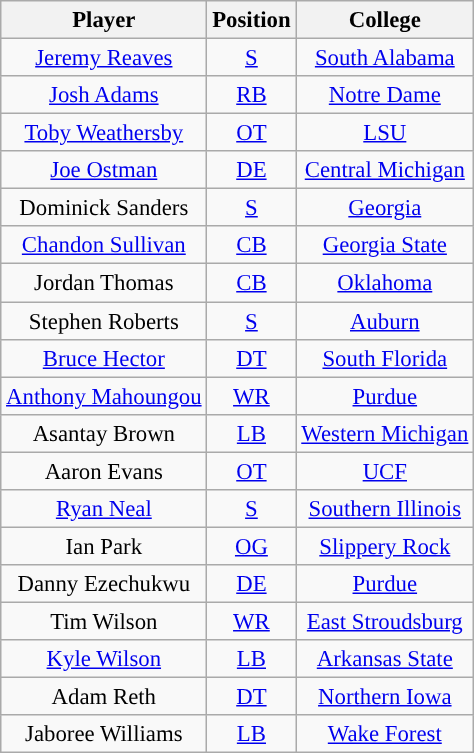<table class="wikitable sortable" style="font-size: 95%; text-align: center">
<tr>
<th>Player</th>
<th>Position</th>
<th>College</th>
</tr>
<tr>
<td><a href='#'>Jeremy Reaves</a></td>
<td><a href='#'>S</a></td>
<td><a href='#'>South Alabama</a></td>
</tr>
<tr>
<td><a href='#'>Josh Adams</a></td>
<td><a href='#'>RB</a></td>
<td><a href='#'>Notre Dame</a></td>
</tr>
<tr>
<td><a href='#'>Toby Weathersby</a></td>
<td><a href='#'>OT</a></td>
<td><a href='#'>LSU</a></td>
</tr>
<tr>
<td><a href='#'>Joe Ostman</a></td>
<td><a href='#'>DE</a></td>
<td><a href='#'>Central Michigan</a></td>
</tr>
<tr>
<td>Dominick Sanders</td>
<td><a href='#'>S</a></td>
<td><a href='#'>Georgia</a></td>
</tr>
<tr>
<td><a href='#'>Chandon Sullivan</a></td>
<td><a href='#'>CB</a></td>
<td><a href='#'>Georgia State</a></td>
</tr>
<tr>
<td>Jordan Thomas</td>
<td><a href='#'>CB</a></td>
<td><a href='#'>Oklahoma</a></td>
</tr>
<tr>
<td>Stephen Roberts</td>
<td><a href='#'>S</a></td>
<td><a href='#'>Auburn</a></td>
</tr>
<tr>
<td><a href='#'>Bruce Hector</a></td>
<td><a href='#'>DT</a></td>
<td><a href='#'>South Florida</a></td>
</tr>
<tr>
<td><a href='#'>Anthony Mahoungou</a></td>
<td><a href='#'>WR</a></td>
<td><a href='#'>Purdue</a></td>
</tr>
<tr>
<td>Asantay Brown</td>
<td><a href='#'>LB</a></td>
<td><a href='#'>Western Michigan</a></td>
</tr>
<tr>
<td>Aaron Evans</td>
<td><a href='#'>OT</a></td>
<td><a href='#'>UCF</a></td>
</tr>
<tr>
<td><a href='#'>Ryan Neal</a></td>
<td><a href='#'>S</a></td>
<td><a href='#'>Southern Illinois</a></td>
</tr>
<tr>
<td>Ian Park</td>
<td><a href='#'>OG</a></td>
<td><a href='#'>Slippery Rock</a></td>
</tr>
<tr>
<td>Danny Ezechukwu</td>
<td><a href='#'>DE</a></td>
<td><a href='#'>Purdue</a></td>
</tr>
<tr>
<td>Tim Wilson</td>
<td><a href='#'>WR</a></td>
<td><a href='#'>East Stroudsburg</a></td>
</tr>
<tr>
<td><a href='#'>Kyle Wilson</a></td>
<td><a href='#'>LB</a></td>
<td><a href='#'>Arkansas State</a></td>
</tr>
<tr>
<td>Adam Reth</td>
<td><a href='#'>DT</a></td>
<td><a href='#'>Northern Iowa</a></td>
</tr>
<tr>
<td>Jaboree Williams</td>
<td><a href='#'>LB</a></td>
<td><a href='#'>Wake Forest</a></td>
</tr>
</table>
